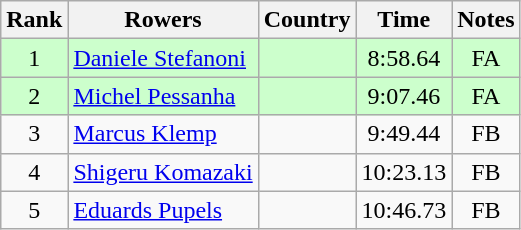<table class="wikitable" style="text-align:center">
<tr>
<th>Rank</th>
<th>Rowers</th>
<th>Country</th>
<th>Time</th>
<th>Notes</th>
</tr>
<tr bgcolor=ccffcc>
<td>1</td>
<td align="left"><a href='#'>Daniele Stefanoni</a></td>
<td align="left"></td>
<td>8:58.64</td>
<td>FA</td>
</tr>
<tr bgcolor=ccffcc>
<td>2</td>
<td align="left"><a href='#'>Michel Pessanha</a></td>
<td align="left"></td>
<td>9:07.46</td>
<td>FA</td>
</tr>
<tr>
<td>3</td>
<td align="left"><a href='#'>Marcus Klemp</a></td>
<td align="left"></td>
<td>9:49.44</td>
<td>FB</td>
</tr>
<tr>
<td>4</td>
<td align="left"><a href='#'>Shigeru Komazaki</a></td>
<td align="left"></td>
<td>10:23.13</td>
<td>FB</td>
</tr>
<tr>
<td>5</td>
<td align="left"><a href='#'>Eduards Pupels</a></td>
<td align="left"></td>
<td>10:46.73</td>
<td>FB</td>
</tr>
</table>
